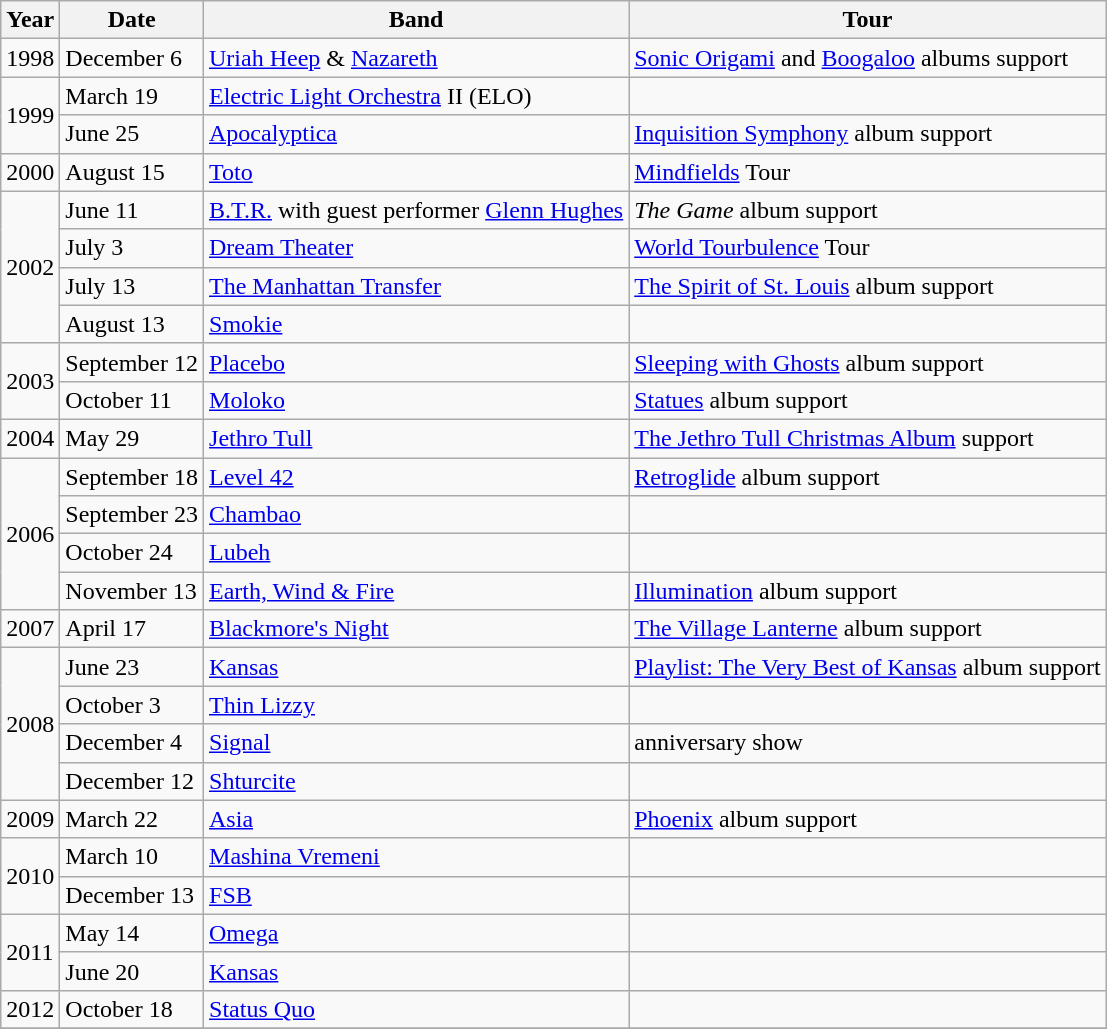<table class = "wikitable sortable">
<tr>
<th>Year</th>
<th>Date</th>
<th>Band</th>
<th>Tour</th>
</tr>
<tr>
<td>1998</td>
<td>December 6 </td>
<td><a href='#'>Uriah Heep</a> & <a href='#'>Nazareth</a></td>
<td><a href='#'>Sonic Origami</a> and <a href='#'>Boogaloo</a> albums support</td>
</tr>
<tr>
<td rowspan="2">1999</td>
<td>March 19 </td>
<td><a href='#'>Electric Light Orchestra</a> II (ELO)</td>
<td></td>
</tr>
<tr>
<td>June 25 </td>
<td><a href='#'>Apocalyptica</a></td>
<td><a href='#'>Inquisition Symphony</a> album support</td>
</tr>
<tr>
<td>2000</td>
<td>August 15 </td>
<td><a href='#'>Toto</a></td>
<td><a href='#'>Mindfields</a> Tour</td>
</tr>
<tr>
<td rowspan="4">2002</td>
<td>June 11 </td>
<td><a href='#'>B.T.R.</a> with guest performer <a href='#'>Glenn Hughes</a></td>
<td><em>The Game</em> album support</td>
</tr>
<tr>
<td>July 3 </td>
<td><a href='#'>Dream Theater</a></td>
<td><a href='#'>World Tourbulence</a> Tour</td>
</tr>
<tr>
<td>July 13 </td>
<td><a href='#'>The Manhattan Transfer</a></td>
<td><a href='#'>The Spirit of St. Louis</a> album support</td>
</tr>
<tr>
<td>August 13 </td>
<td><a href='#'>Smokie</a></td>
<td></td>
</tr>
<tr>
<td rowspan="2">2003</td>
<td>September 12 </td>
<td><a href='#'>Placebo</a></td>
<td><a href='#'>Sleeping with Ghosts</a> album support</td>
</tr>
<tr>
<td>October 11 </td>
<td><a href='#'>Moloko</a></td>
<td><a href='#'>Statues</a> album support</td>
</tr>
<tr>
<td>2004</td>
<td>May 29 </td>
<td><a href='#'>Jethro Tull</a></td>
<td><a href='#'>The Jethro Tull Christmas Album</a> support</td>
</tr>
<tr>
<td rowspan="4">2006</td>
<td>September 18 </td>
<td><a href='#'>Level 42</a></td>
<td><a href='#'>Retroglide</a> album support</td>
</tr>
<tr>
<td>September 23 </td>
<td><a href='#'>Chambao</a></td>
<td></td>
</tr>
<tr>
<td>October 24</td>
<td><a href='#'>Lubeh</a></td>
<td></td>
</tr>
<tr>
<td>November 13</td>
<td><a href='#'>Earth, Wind & Fire</a></td>
<td><a href='#'>Illumination</a> album support</td>
</tr>
<tr>
<td>2007</td>
<td>April 17 </td>
<td><a href='#'>Blackmore's Night</a></td>
<td><a href='#'>The Village Lanterne</a> album support</td>
</tr>
<tr>
<td rowspan="4">2008</td>
<td>June 23</td>
<td><a href='#'>Kansas</a></td>
<td><a href='#'>Playlist: The Very Best of Kansas</a> album support</td>
</tr>
<tr>
<td>October 3</td>
<td><a href='#'>Thin Lizzy</a></td>
<td></td>
</tr>
<tr>
<td>December 4</td>
<td><a href='#'>Signal</a></td>
<td>anniversary show</td>
</tr>
<tr>
<td>December 12</td>
<td><a href='#'>Shturcite</a></td>
<td></td>
</tr>
<tr>
<td>2009</td>
<td>March 22 </td>
<td><a href='#'>Asia</a></td>
<td><a href='#'>Phoenix</a> album support</td>
</tr>
<tr>
<td rowspan="2">2010</td>
<td>March 10</td>
<td><a href='#'>Mashina Vremeni</a></td>
<td></td>
</tr>
<tr>
<td>December 13</td>
<td><a href='#'>FSB</a></td>
<td></td>
</tr>
<tr>
<td rowspan="2">2011</td>
<td>May 14 </td>
<td><a href='#'>Omega</a></td>
<td></td>
</tr>
<tr>
<td>June 20 </td>
<td><a href='#'>Kansas</a></td>
<td></td>
</tr>
<tr>
<td>2012</td>
<td>October 18</td>
<td><a href='#'>Status Quo</a></td>
<td></td>
</tr>
<tr>
</tr>
</table>
